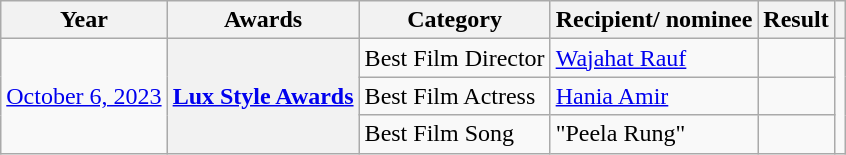<table class="wikitable plainrowheaders">
<tr>
<th>Year</th>
<th>Awards</th>
<th>Category</th>
<th>Recipient/ nominee</th>
<th>Result</th>
<th></th>
</tr>
<tr>
<td rowspan="3"><a href='#'>October 6, 2023</a></td>
<th rowspan="3" scope="row"><a href='#'>Lux Style Awards</a></th>
<td>Best Film Director</td>
<td><a href='#'>Wajahat Rauf</a></td>
<td></td>
<td rowspan="3"></td>
</tr>
<tr>
<td>Best Film Actress</td>
<td><a href='#'>Hania Amir</a></td>
<td></td>
</tr>
<tr>
<td>Best Film Song</td>
<td>"Peela Rung"</td>
<td></td>
</tr>
</table>
